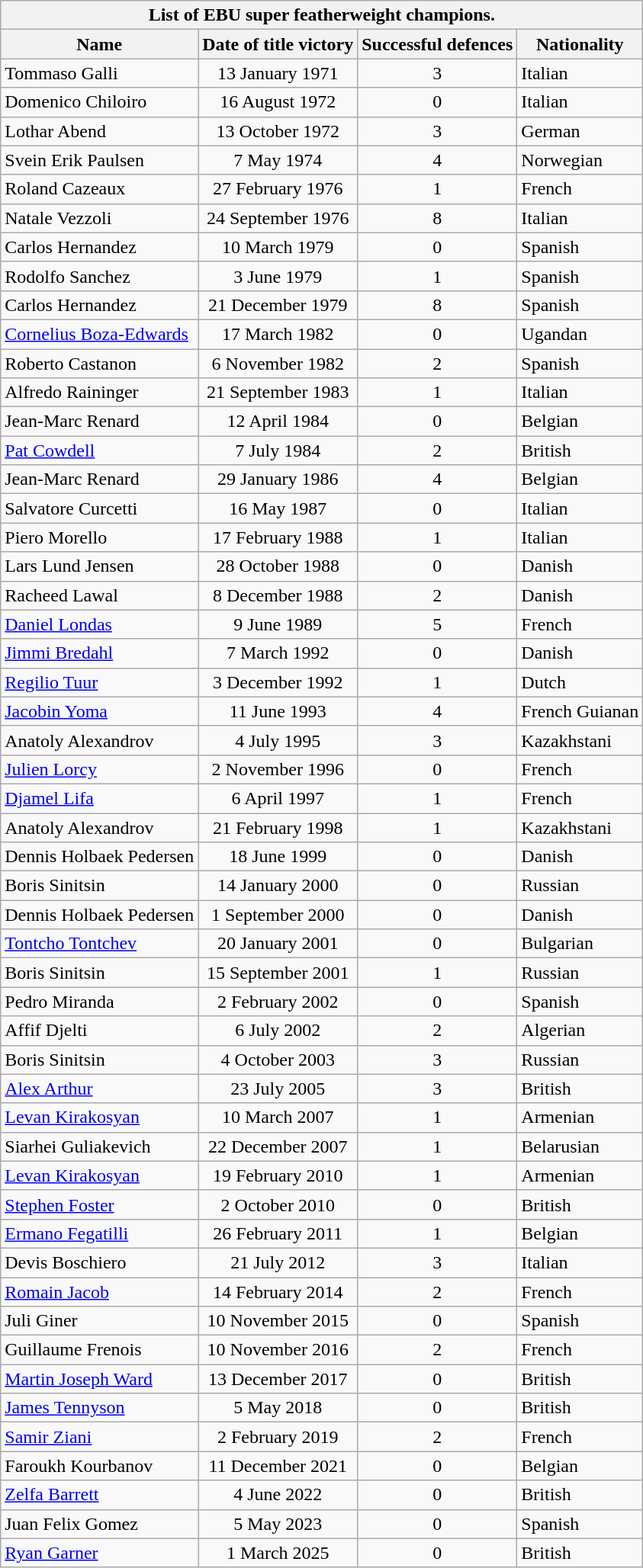<table class="wikitable">
<tr>
<th colspan=4>List of EBU super featherweight champions.</th>
</tr>
<tr>
<th>Name</th>
<th>Date of title victory</th>
<th>Successful defences</th>
<th>Nationality</th>
</tr>
<tr align=center>
<td align=left>Tommaso Galli</td>
<td>13 January 1971</td>
<td>3</td>
<td align=left> Italian</td>
</tr>
<tr align=center>
<td align=left>Domenico Chiloiro</td>
<td>16 August 1972</td>
<td>0</td>
<td align=left> Italian</td>
</tr>
<tr align=center>
<td align=left>Lothar Abend</td>
<td>13 October 1972</td>
<td>3</td>
<td align=left> German</td>
</tr>
<tr align=center>
<td align=left>Svein Erik Paulsen</td>
<td>7 May 1974</td>
<td>4</td>
<td align=left> Norwegian</td>
</tr>
<tr align=center>
<td align=left>Roland Cazeaux</td>
<td>27 February 1976</td>
<td>1</td>
<td align=left> French</td>
</tr>
<tr align=center>
<td align=left>Natale Vezzoli</td>
<td>24 September 1976</td>
<td>8</td>
<td align=left> Italian</td>
</tr>
<tr align=center>
<td align=left>Carlos Hernandez</td>
<td>10 March 1979</td>
<td>0</td>
<td align=left> Spanish</td>
</tr>
<tr align=center>
<td align=left>Rodolfo Sanchez</td>
<td>3 June 1979</td>
<td>1</td>
<td align=left> Spanish</td>
</tr>
<tr align=center>
<td align=left>Carlos Hernandez</td>
<td>21 December 1979</td>
<td>8</td>
<td align=left> Spanish</td>
</tr>
<tr align=center>
<td align=left><a href='#'>Cornelius Boza-Edwards</a></td>
<td>17 March 1982</td>
<td>0</td>
<td align=left> Ugandan</td>
</tr>
<tr align=center>
<td align=left>Roberto Castanon</td>
<td>6 November 1982</td>
<td>2</td>
<td align=left> Spanish</td>
</tr>
<tr align=center>
<td align=left>Alfredo Raininger</td>
<td>21 September 1983</td>
<td>1</td>
<td align=left> Italian</td>
</tr>
<tr align=center>
<td align=left>Jean-Marc Renard</td>
<td>12 April 1984</td>
<td>0</td>
<td align=left> Belgian</td>
</tr>
<tr align=center>
<td align=left><a href='#'>Pat Cowdell</a></td>
<td>7 July 1984</td>
<td>2</td>
<td align=left> British</td>
</tr>
<tr align=center>
<td align=left>Jean-Marc Renard</td>
<td>29 January 1986</td>
<td>4</td>
<td align=left> Belgian</td>
</tr>
<tr align=center>
<td align=left>Salvatore Curcetti</td>
<td>16 May 1987</td>
<td>0</td>
<td align=left> Italian</td>
</tr>
<tr align=center>
<td align=left>Piero Morello</td>
<td>17 February 1988</td>
<td>1</td>
<td align=left> Italian</td>
</tr>
<tr align=center>
<td align=left>Lars Lund Jensen</td>
<td>28 October 1988</td>
<td>0</td>
<td align=left> Danish</td>
</tr>
<tr align=center>
<td align=left>Racheed Lawal</td>
<td>8 December 1988</td>
<td>2</td>
<td align=left> Danish</td>
</tr>
<tr align=center>
<td align=left><a href='#'>Daniel Londas</a></td>
<td>9 June 1989</td>
<td>5</td>
<td align=left> French</td>
</tr>
<tr align=center>
<td align=left><a href='#'>Jimmi Bredahl</a></td>
<td>7 March 1992</td>
<td>0</td>
<td align=left> Danish</td>
</tr>
<tr align=center>
<td align=left><a href='#'>Regilio Tuur</a></td>
<td>3 December 1992</td>
<td>1</td>
<td align=left> Dutch</td>
</tr>
<tr align=center>
<td align=left><a href='#'>Jacobin Yoma</a></td>
<td>11 June 1993</td>
<td>4</td>
<td align=left> French Guianan</td>
</tr>
<tr align=center>
<td align=left>Anatoly Alexandrov</td>
<td>4 July 1995</td>
<td>3</td>
<td align=left> Kazakhstani</td>
</tr>
<tr align=center>
<td align=left><a href='#'>Julien Lorcy</a></td>
<td>2 November 1996</td>
<td>0</td>
<td align=left> French</td>
</tr>
<tr align=center>
<td align=left><a href='#'>Djamel Lifa</a></td>
<td>6 April 1997</td>
<td>1</td>
<td align=left> French</td>
</tr>
<tr align=center>
<td align=left>Anatoly Alexandrov</td>
<td>21 February 1998</td>
<td>1</td>
<td align=left> Kazakhstani</td>
</tr>
<tr align=center>
<td align=left>Dennis Holbaek Pedersen</td>
<td>18 June 1999</td>
<td>0</td>
<td align=left> Danish</td>
</tr>
<tr align=center>
<td align=left>Boris Sinitsin</td>
<td>14 January 2000</td>
<td>0</td>
<td align=left> Russian</td>
</tr>
<tr align=center>
<td align=left>Dennis Holbaek Pedersen</td>
<td>1 September 2000</td>
<td>0</td>
<td align=left> Danish</td>
</tr>
<tr align=center>
<td align=left><a href='#'>Tontcho Tontchev</a></td>
<td>20 January 2001</td>
<td>0</td>
<td align=left> Bulgarian</td>
</tr>
<tr align=center>
<td align=left>Boris Sinitsin</td>
<td>15 September 2001</td>
<td>1</td>
<td align=left> Russian</td>
</tr>
<tr align=center>
<td align=left>Pedro Miranda</td>
<td>2 February 2002</td>
<td>0</td>
<td align=left> Spanish</td>
</tr>
<tr align=center>
<td align=left>Affif Djelti</td>
<td>6 July 2002</td>
<td>2</td>
<td align=left> Algerian</td>
</tr>
<tr align=center>
<td align=left>Boris Sinitsin</td>
<td>4 October 2003</td>
<td>3</td>
<td align=left> Russian</td>
</tr>
<tr align=center>
<td align=left><a href='#'>Alex Arthur</a></td>
<td>23 July 2005</td>
<td>3</td>
<td align=left> British</td>
</tr>
<tr align=center>
<td align=left><a href='#'>Levan Kirakosyan</a></td>
<td>10 March 2007</td>
<td>1</td>
<td align=left> Armenian</td>
</tr>
<tr align=center>
<td align=left>Siarhei Guliakevich</td>
<td>22 December 2007</td>
<td>1</td>
<td align=left> Belarusian</td>
</tr>
<tr align=center>
<td align=left><a href='#'>Levan Kirakosyan</a></td>
<td>19 February 2010</td>
<td>1</td>
<td align=left> Armenian</td>
</tr>
<tr align=center>
<td align=left><a href='#'>Stephen Foster</a></td>
<td>2 October 2010</td>
<td>0</td>
<td align=left> British</td>
</tr>
<tr align=center>
<td align=left><a href='#'>Ermano Fegatilli</a></td>
<td>26 February 2011</td>
<td>1</td>
<td align=left> Belgian</td>
</tr>
<tr align=center>
<td align=left>Devis Boschiero</td>
<td>21 July 2012</td>
<td>3</td>
<td align=left> Italian</td>
</tr>
<tr align=center>
<td align=left><a href='#'>Romain Jacob</a></td>
<td>14 February 2014</td>
<td>2</td>
<td align=left> French</td>
</tr>
<tr align=center>
<td align=left>Juli Giner</td>
<td>10 November 2015</td>
<td>0</td>
<td align=left> Spanish</td>
</tr>
<tr align=center>
<td align=left>Guillaume Frenois</td>
<td>10 November 2016</td>
<td>2</td>
<td align=left> French</td>
</tr>
<tr align=center>
<td align=left><a href='#'>Martin Joseph Ward</a></td>
<td>13 December 2017</td>
<td>0</td>
<td align=left> British</td>
</tr>
<tr align=center>
<td align=left><a href='#'>James Tennyson</a></td>
<td>5 May 2018</td>
<td>0</td>
<td align=left> British</td>
</tr>
<tr align=center>
<td align=left><a href='#'>Samir Ziani</a></td>
<td>2 February 2019</td>
<td>2</td>
<td align=left> French</td>
</tr>
<tr align=center>
<td align=left>Faroukh Kourbanov</td>
<td>11 December 2021</td>
<td>0</td>
<td align=left> Belgian</td>
</tr>
<tr align=center>
<td align=left><a href='#'>Zelfa Barrett</a></td>
<td>4 June 2022</td>
<td>0</td>
<td align=left> British</td>
</tr>
<tr align=center>
<td align=left>Juan Felix Gomez</td>
<td>5 May 2023</td>
<td>0</td>
<td align=left> Spanish</td>
</tr>
<tr align=center>
<td align=left><a href='#'>Ryan Garner</a></td>
<td>1 March 2025</td>
<td>0</td>
<td align=left> British</td>
</tr>
</table>
